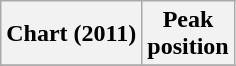<table class="wikitable plainrowheaders">
<tr>
<th>Chart (2011)</th>
<th>Peak<br>position</th>
</tr>
<tr>
</tr>
</table>
